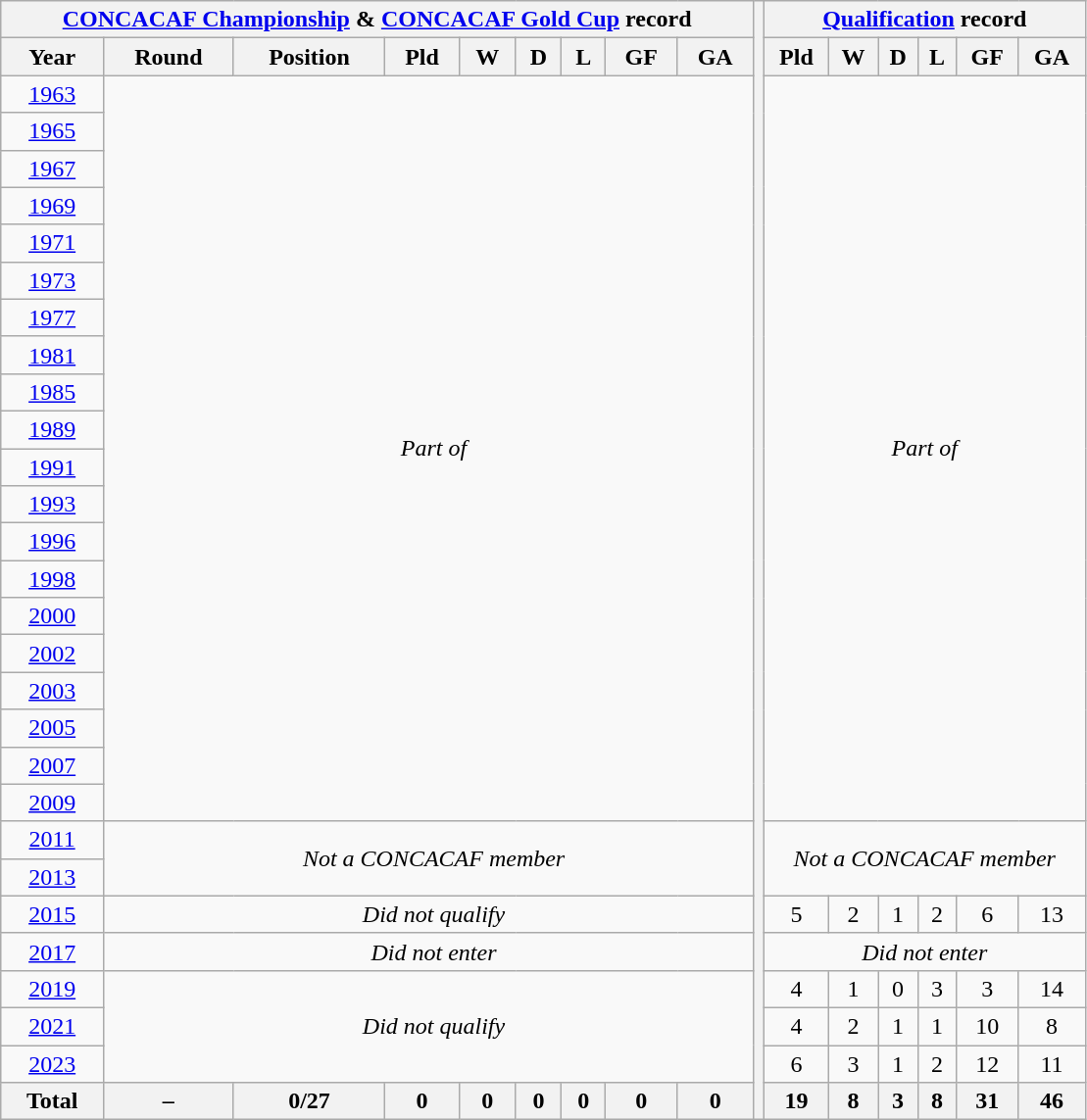<table class="wikitable" style="text-align: center;">
<tr>
<th colspan=9><a href='#'>CONCACAF Championship</a> & <a href='#'>CONCACAF Gold Cup</a> record</th>
<th width=1% rowspan="30"></th>
<th colspan=6><a href='#'>Qualification</a> record</th>
</tr>
<tr>
<th>Year</th>
<th>Round</th>
<th>Position</th>
<th>Pld</th>
<th>W</th>
<th>D</th>
<th>L</th>
<th>GF</th>
<th>GA</th>
<th>Pld</th>
<th>W</th>
<th>D</th>
<th>L</th>
<th>GF</th>
<th>GA</th>
</tr>
<tr>
<td> <a href='#'>1963</a></td>
<td colspan=9 rowspan=20><em>Part of </em></td>
<td colspan=6 rowspan=20><em>Part of </em></td>
</tr>
<tr>
<td> <a href='#'>1965</a></td>
</tr>
<tr>
<td> <a href='#'>1967</a></td>
</tr>
<tr>
<td> <a href='#'>1969</a></td>
</tr>
<tr>
<td> <a href='#'>1971</a></td>
</tr>
<tr>
<td> <a href='#'>1973</a></td>
</tr>
<tr>
<td> <a href='#'>1977</a></td>
</tr>
<tr>
<td> <a href='#'>1981</a></td>
</tr>
<tr>
<td><a href='#'>1985</a></td>
</tr>
<tr>
<td><a href='#'>1989</a></td>
</tr>
<tr>
<td> <a href='#'>1991</a></td>
</tr>
<tr>
<td>  <a href='#'>1993</a></td>
</tr>
<tr>
<td> <a href='#'>1996</a></td>
</tr>
<tr>
<td> <a href='#'>1998</a></td>
</tr>
<tr>
<td> <a href='#'>2000</a></td>
</tr>
<tr>
<td> <a href='#'>2002</a></td>
</tr>
<tr>
<td>  <a href='#'>2003</a></td>
</tr>
<tr>
<td> <a href='#'>2005</a></td>
</tr>
<tr>
<td> <a href='#'>2007</a></td>
</tr>
<tr>
<td> <a href='#'>2009</a></td>
</tr>
<tr>
<td> <a href='#'>2011</a></td>
<td colspan=9 rowspan=2><em>Not a CONCACAF member</em></td>
<td colspan=9 rowspan=2><em>Not a CONCACAF member</em></td>
</tr>
<tr>
<td> <a href='#'>2013</a></td>
</tr>
<tr>
<td>  <a href='#'>2015</a></td>
<td colspan=9><em>Did not qualify</em></td>
<td>5</td>
<td>2</td>
<td>1</td>
<td>2</td>
<td>6</td>
<td>13</td>
</tr>
<tr>
<td> <a href='#'>2017</a></td>
<td colspan=9><em>Did not enter</em></td>
<td colspan=6><em>Did not enter</em></td>
</tr>
<tr>
<td>   <a href='#'>2019</a></td>
<td colspan=9 rowspan=3><em>Did not qualify</em></td>
<td>4</td>
<td>1</td>
<td>0</td>
<td>3</td>
<td>3</td>
<td>14</td>
</tr>
<tr>
<td> <a href='#'>2021</a></td>
<td>4</td>
<td>2</td>
<td>1</td>
<td>1</td>
<td>10</td>
<td>8</td>
</tr>
<tr>
<td>  <a href='#'>2023</a></td>
<td>6</td>
<td>3</td>
<td>1</td>
<td>2</td>
<td>12</td>
<td>11</td>
</tr>
<tr>
<th>Total</th>
<th>–</th>
<th>0/27</th>
<th>0</th>
<th>0</th>
<th>0</th>
<th>0</th>
<th>0</th>
<th>0</th>
<th>19</th>
<th>8</th>
<th>3</th>
<th>8</th>
<th>31</th>
<th>46</th>
</tr>
</table>
